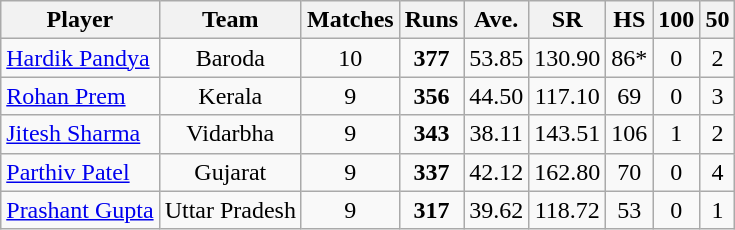<table class="wikitable sortable">
<tr>
<th>Player</th>
<th>Team</th>
<th>Matches</th>
<th>Runs</th>
<th>Ave.</th>
<th>SR</th>
<th>HS</th>
<th>100</th>
<th>50</th>
</tr>
<tr>
<td><a href='#'>Hardik Pandya</a></td>
<td style="text-align:center;">Baroda</td>
<td style="text-align:center;">10</td>
<td style="text-align:center;"><strong>377</strong></td>
<td style="text-align:center;">53.85</td>
<td style="text-align:center;">130.90</td>
<td style="text-align:center;">86*</td>
<td style="text-align:center;">0</td>
<td style="text-align:center;">2</td>
</tr>
<tr>
<td><a href='#'>Rohan Prem</a></td>
<td style="text-align:center;">Kerala</td>
<td style="text-align:center;">9</td>
<td style="text-align:center;"><strong>356</strong></td>
<td style="text-align:center;">44.50</td>
<td style="text-align:center;">117.10</td>
<td style="text-align:center;">69</td>
<td style="text-align:center;">0</td>
<td style="text-align:center;">3</td>
</tr>
<tr>
<td><a href='#'>Jitesh Sharma</a></td>
<td style="text-align:center;">Vidarbha</td>
<td style="text-align:center;">9</td>
<td style="text-align:center;"><strong>343</strong></td>
<td style="text-align:center;">38.11</td>
<td style="text-align:center;">143.51</td>
<td style="text-align:center;">106</td>
<td style="text-align:center;">1</td>
<td style="text-align:center;">2</td>
</tr>
<tr>
<td><a href='#'>Parthiv Patel</a></td>
<td style="text-align:center;">Gujarat</td>
<td style="text-align:center;">9</td>
<td style="text-align:center;"><strong>337</strong></td>
<td style="text-align:center;">42.12</td>
<td style="text-align:center;">162.80</td>
<td style="text-align:center;">70</td>
<td style="text-align:center;">0</td>
<td style="text-align:center;">4</td>
</tr>
<tr>
<td><a href='#'>Prashant Gupta</a></td>
<td style="text-align:center;">Uttar Pradesh</td>
<td style="text-align:center;">9</td>
<td style="text-align:center;"><strong>317</strong></td>
<td style="text-align:center;">39.62</td>
<td style="text-align:center;">118.72</td>
<td style="text-align:center;">53</td>
<td style="text-align:center;">0</td>
<td style="text-align:center;">1</td>
</tr>
</table>
